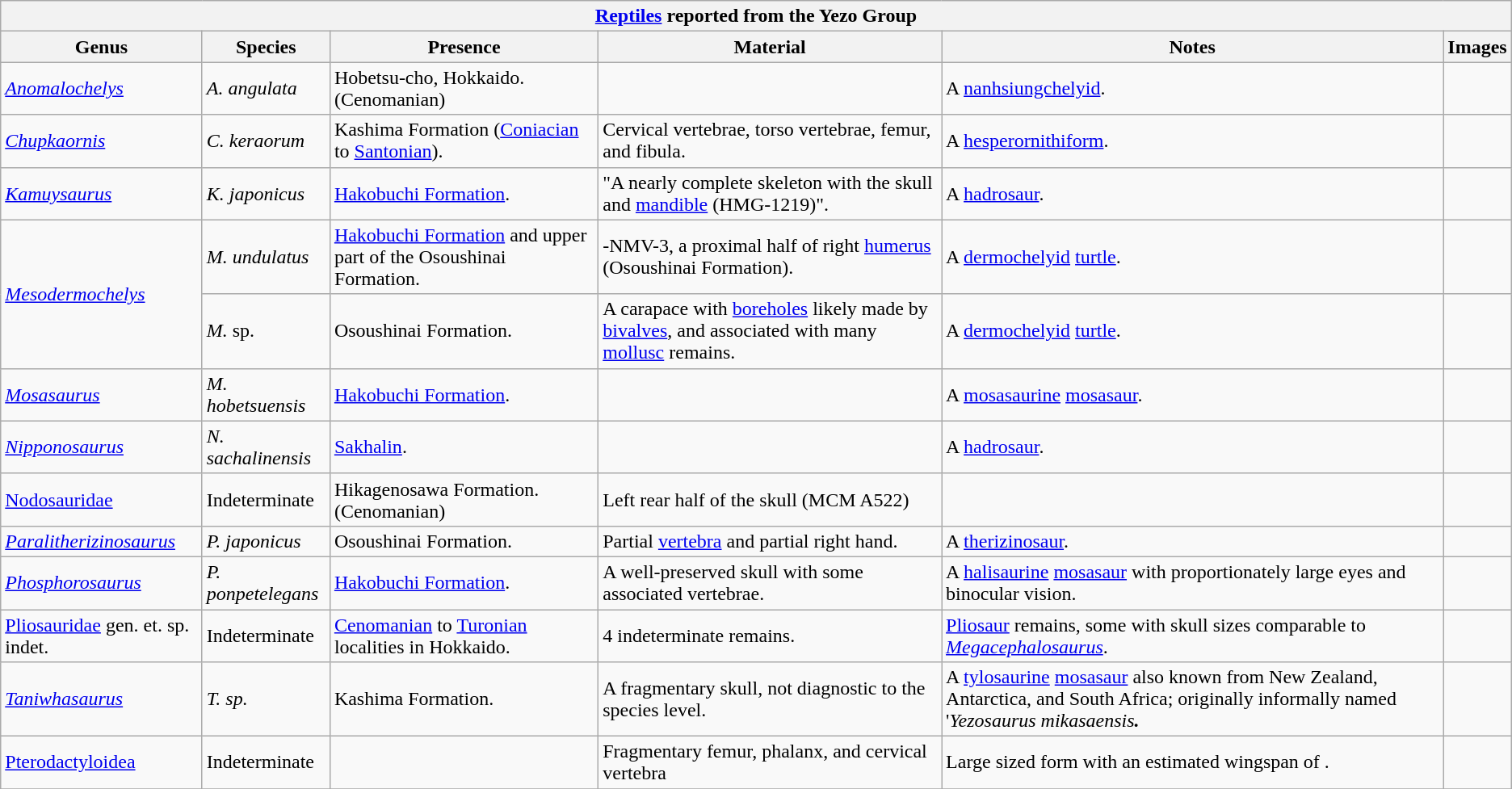<table class="wikitable" align="center">
<tr>
<th colspan="6" align="center"><strong><a href='#'>Reptiles</a> reported from the Yezo Group</strong></th>
</tr>
<tr>
<th>Genus</th>
<th>Species</th>
<th>Presence</th>
<th><strong>Material</strong></th>
<th>Notes</th>
<th>Images</th>
</tr>
<tr>
<td><em><a href='#'>Anomalochelys</a></em></td>
<td><em>A. angulata</em></td>
<td>Hobetsu-cho, Hokkaido. (Cenomanian)</td>
<td></td>
<td>A <a href='#'>nanhsiungchelyid</a>.</td>
<td></td>
</tr>
<tr>
<td><em><a href='#'>Chupkaornis</a></em></td>
<td><em>C. keraorum</em></td>
<td>Kashima Formation (<a href='#'>Coniacian</a> to <a href='#'>Santonian</a>).</td>
<td>Cervical vertebrae, torso vertebrae, femur, and fibula.</td>
<td>A <a href='#'>hesperornithiform</a>.</td>
<td></td>
</tr>
<tr>
<td><em><a href='#'>Kamuysaurus</a></em></td>
<td><em>K. japonicus</em></td>
<td><a href='#'>Hakobuchi Formation</a>.</td>
<td>"A nearly complete skeleton with the skull and <a href='#'>mandible</a> (HMG-1219)".</td>
<td>A <a href='#'>hadrosaur</a>.</td>
<td></td>
</tr>
<tr>
<td rowspan=2><em><a href='#'>Mesodermochelys</a></em></td>
<td><em>M. undulatus</em></td>
<td><a href='#'>Hakobuchi Formation</a> and upper part of the Osoushinai Formation.</td>
<td>-NMV-3, a proximal half of right <a href='#'>humerus</a> (Osoushinai Formation).</td>
<td>A <a href='#'>dermochelyid</a> <a href='#'>turtle</a>.</td>
<td></td>
</tr>
<tr>
<td><em>M.</em> sp.</td>
<td>Osoushinai Formation.</td>
<td>A carapace with <a href='#'>boreholes</a> likely made by <a href='#'>bivalves</a>, and associated with many <a href='#'>mollusc</a> remains.</td>
<td>A <a href='#'>dermochelyid</a> <a href='#'>turtle</a>.</td>
<td></td>
</tr>
<tr>
<td><em><a href='#'>Mosasaurus</a></em></td>
<td><em>M. hobetsuensis</em></td>
<td><a href='#'>Hakobuchi Formation</a>.</td>
<td></td>
<td>A <a href='#'>mosasaurine</a> <a href='#'>mosasaur</a>.</td>
<td></td>
</tr>
<tr>
<td><em><a href='#'>Nipponosaurus</a></em></td>
<td><em>N. sachalinensis</em></td>
<td><a href='#'>Sakhalin</a>.</td>
<td></td>
<td>A <a href='#'>hadrosaur</a>.</td>
<td></td>
</tr>
<tr>
<td><a href='#'>Nodosauridae</a></td>
<td>Indeterminate</td>
<td>Hikagenosawa Formation. (Cenomanian)</td>
<td>Left rear half of the skull (MCM A522)</td>
<td></td>
<td></td>
</tr>
<tr>
<td><em><a href='#'>Paralitherizinosaurus</a></em></td>
<td><em>P. japonicus</em></td>
<td>Osoushinai Formation.</td>
<td>Partial <a href='#'>vertebra</a> and partial right hand.</td>
<td>A <a href='#'>therizinosaur</a>.</td>
<td></td>
</tr>
<tr>
<td><em><a href='#'>Phosphorosaurus</a></em></td>
<td><em>P. ponpetelegans</em></td>
<td><a href='#'>Hakobuchi Formation</a>.</td>
<td>A well-preserved skull with some associated vertebrae.</td>
<td>A <a href='#'>halisaurine</a> <a href='#'>mosasaur</a> with proportionately large eyes and binocular vision.</td>
<td></td>
</tr>
<tr>
<td><a href='#'>Pliosauridae</a> gen. et. sp. indet.</td>
<td>Indeterminate</td>
<td><a href='#'>Cenomanian</a> to <a href='#'>Turonian</a> localities in Hokkaido.</td>
<td>4 indeterminate remains.</td>
<td><a href='#'>Pliosaur</a> remains, some with skull sizes comparable to <em><a href='#'>Megacephalosaurus</a></em>.</td>
<td></td>
</tr>
<tr>
<td><em><a href='#'>Taniwhasaurus</a></em></td>
<td><em>T. sp.</em></td>
<td>Kashima Formation.</td>
<td>A fragmentary skull, not diagnostic to the species level.</td>
<td>A <a href='#'>tylosaurine</a> <a href='#'>mosasaur</a> also known from New Zealand, Antarctica, and South Africa; originally informally named '<em>Yezosaurus mikasaensis<strong>.</td>
<td></td>
</tr>
<tr>
<td><a href='#'>Pterodactyloidea</a></td>
<td>Indeterminate</td>
<td></td>
<td>Fragmentary femur, phalanx, and cervical vertebra</td>
<td>Large sized form with an estimated wingspan of .</td>
<td></td>
</tr>
<tr>
</tr>
</table>
